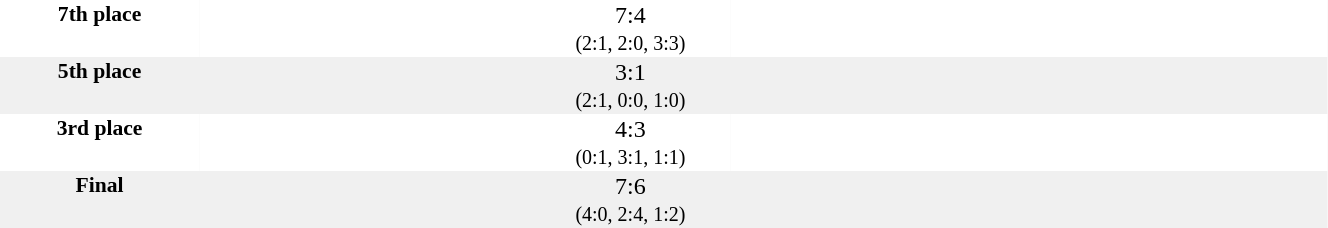<table style="width: 70%; background: #F0F0F0;" cellspacing="0">
<tr style="background: #FFFFFF;" valign="top">
<td align="center" width="15%" style="font-size:90%;"><strong>7th place</strong></td>
<td width="25%" align="right"></td>
<td width="15%" align="center">7:4<br><small>(2:1, 2:0, 3:3)</small></td>
<td width="25%" align="left"></td>
<td style="font-size:85%;"></td>
</tr>
<tr valign="top">
<td align="center" style="font-size:90%;"><strong>5th place</strong></td>
<td align="right"></td>
<td align="center">3:1<br><small>(2:1, 0:0, 1:0)</small></td>
<td align="left"></td>
<td style="font-size:85%;"></td>
</tr>
<tr style="background: #FFFFFF;" valign="top">
<td align="center" width="15%" style="font-size:90%;"><strong>3rd place</strong></td>
<td align="right"></td>
<td align="center">4:3<br><small>(0:1, 3:1, 1:1)</small></td>
<td align="left"></td>
<td style="font-size:85%;"></td>
</tr>
<tr valign="top">
<td align="center" style="font-size:90%;"><strong>Final</strong></td>
<td align="right"></td>
<td align="center">7:6<br><small>(4:0, 2:4, 1:2)</small></td>
<td align="left"></td>
<td style="font-size:85%;"></td>
</tr>
</table>
